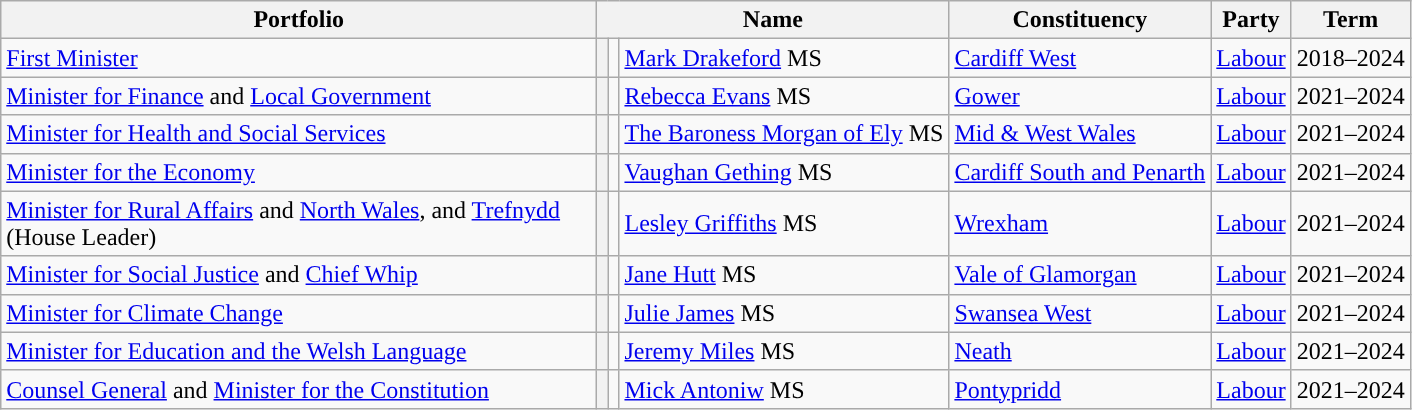<table class="wikitable">
<tr>
<th style="width: 390px">Portfolio</th>
<th colspan="3">Name</th>
<th>Constituency</th>
<th>Party</th>
<th>Term</th>
</tr>
<tr>
<td><a href='#'>First Minister</a></td>
<th style="background-color: "></th>
<td></td>
<td><a href='#'>Mark Drakeford</a> MS</td>
<td><a href='#'>Cardiff West</a></td>
<td><a href='#'>Labour</a></td>
<td>2018–2024</td>
</tr>
<tr>
<td><a href='#'>Minister for Finance</a> and <a href='#'>Local Government</a></td>
<th style="background-color: "></th>
<td></td>
<td><a href='#'>Rebecca Evans</a> MS</td>
<td><a href='#'>Gower</a></td>
<td><a href='#'>Labour</a></td>
<td>2021–2024</td>
</tr>
<tr>
<td><a href='#'>Minister for Health and Social Services</a></td>
<th style="background-color: "></th>
<td></td>
<td><a href='#'>The Baroness Morgan of Ely</a> MS</td>
<td><a href='#'>Mid & West Wales</a></td>
<td><a href='#'>Labour</a></td>
<td>2021–2024</td>
</tr>
<tr>
<td><a href='#'>Minister for the Economy</a></td>
<th style="background-color: "></th>
<td></td>
<td><a href='#'>Vaughan Gething</a> MS</td>
<td><a href='#'>Cardiff South and Penarth</a></td>
<td><a href='#'>Labour</a></td>
<td>2021–2024</td>
</tr>
<tr>
<td><a href='#'>Minister for Rural Affairs</a> and <a href='#'>North Wales</a>, and <a href='#'>Trefnydd</a> (House Leader)</td>
<th style="background-color: "></th>
<td></td>
<td><a href='#'>Lesley Griffiths</a> MS</td>
<td><a href='#'>Wrexham</a></td>
<td><a href='#'>Labour</a></td>
<td>2021–2024</td>
</tr>
<tr>
<td><a href='#'>Minister for Social Justice</a> and <a href='#'>Chief Whip</a></td>
<th style="background-color: "></th>
<td></td>
<td><a href='#'>Jane Hutt</a> MS</td>
<td><a href='#'>Vale of Glamorgan</a></td>
<td><a href='#'>Labour</a></td>
<td>2021–2024</td>
</tr>
<tr>
<td><a href='#'>Minister for Climate Change</a></td>
<th style="background-color: "></th>
<td></td>
<td><a href='#'>Julie James</a> MS</td>
<td><a href='#'>Swansea West</a></td>
<td><a href='#'>Labour</a></td>
<td>2021–2024</td>
</tr>
<tr>
<td><a href='#'>Minister for Education and the Welsh Language</a></td>
<th style="background-color: "></th>
<td></td>
<td><a href='#'>Jeremy Miles</a> MS</td>
<td><a href='#'>Neath</a></td>
<td><a href='#'>Labour</a></td>
<td>2021–2024</td>
</tr>
<tr>
<td><a href='#'>Counsel General</a> and <a href='#'>Minister for the Constitution</a></td>
<th style="background-color: "></th>
<td></td>
<td><a href='#'>Mick Antoniw</a> MS</td>
<td><a href='#'>Pontypridd</a></td>
<td><a href='#'>Labour</a></td>
<td>2021–2024</td>
</tr>
</table>
